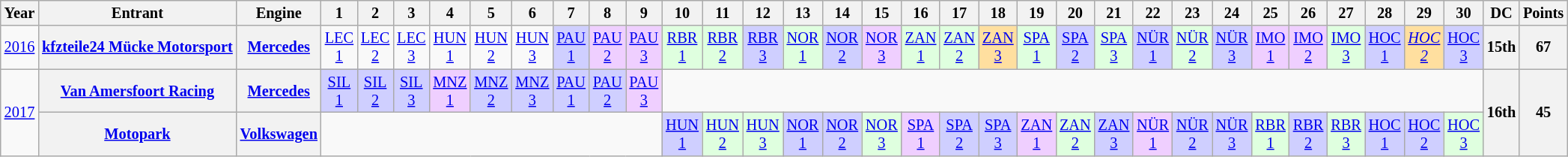<table class="wikitable" style="text-align:center; font-size:85%">
<tr>
<th>Year</th>
<th>Entrant</th>
<th>Engine</th>
<th>1</th>
<th>2</th>
<th>3</th>
<th>4</th>
<th>5</th>
<th>6</th>
<th>7</th>
<th>8</th>
<th>9</th>
<th>10</th>
<th>11</th>
<th>12</th>
<th>13</th>
<th>14</th>
<th>15</th>
<th>16</th>
<th>17</th>
<th>18</th>
<th>19</th>
<th>20</th>
<th>21</th>
<th>22</th>
<th>23</th>
<th>24</th>
<th>25</th>
<th>26</th>
<th>27</th>
<th>28</th>
<th>29</th>
<th>30</th>
<th>DC</th>
<th>Points</th>
</tr>
<tr>
<td><a href='#'>2016</a></td>
<th nowrap><a href='#'>kfzteile24 Mücke Motorsport</a></th>
<th nowrap><a href='#'>Mercedes</a></th>
<td><a href='#'>LEC<br>1</a></td>
<td><a href='#'>LEC<br>2</a></td>
<td><a href='#'>LEC<br>3</a></td>
<td><a href='#'>HUN<br>1</a></td>
<td><a href='#'>HUN<br>2</a></td>
<td><a href='#'>HUN<br>3</a></td>
<td style="background:#CFCFFF;"><a href='#'>PAU<br>1</a><br></td>
<td style="background:#EFCFFF;"><a href='#'>PAU<br>2</a><br></td>
<td style="background:#EFCFFF;"><a href='#'>PAU<br>3</a><br></td>
<td style="background:#DFFFDF;"><a href='#'>RBR<br>1</a><br></td>
<td style="background:#DFFFDF;"><a href='#'>RBR<br>2</a><br></td>
<td style="background:#CFCFFF;"><a href='#'>RBR<br>3</a><br></td>
<td style="background:#DFFFDF;"><a href='#'>NOR<br>1</a><br></td>
<td style="background:#CFCFFF;"><a href='#'>NOR<br>2</a><br></td>
<td style="background:#EFCFFF;"><a href='#'>NOR<br>3</a><br></td>
<td style="background:#DFFFDF;"><a href='#'>ZAN<br>1</a><br></td>
<td style="background:#DFFFDF;"><a href='#'>ZAN<br>2</a><br></td>
<td style="background:#FFDF9F;"><a href='#'>ZAN<br>3</a><br></td>
<td style="background:#DFFFDF;"><a href='#'>SPA<br>1</a><br></td>
<td style="background:#CFCFFF;"><a href='#'>SPA<br>2</a><br></td>
<td style="background:#DFFFDF;"><a href='#'>SPA<br>3</a><br></td>
<td style="background:#CFCFFF;"><a href='#'>NÜR<br>1</a><br></td>
<td style="background:#DFFFDF;"><a href='#'>NÜR<br>2</a><br></td>
<td style="background:#CFCFFF;"><a href='#'>NÜR<br>3</a><br></td>
<td style="background:#EFCFFF;"><a href='#'>IMO<br>1</a><br></td>
<td style="background:#EFCFFF;"><a href='#'>IMO<br>2</a><br></td>
<td style="background:#DFFFDF;"><a href='#'>IMO<br>3</a><br></td>
<td style="background:#CFCFFF;"><a href='#'>HOC<br>1</a><br></td>
<td style="background:#FFDF9F;"><em><a href='#'>HOC<br>2</a></em><br></td>
<td style="background:#CFCFFF;"><a href='#'>HOC<br>3</a><br></td>
<th>15th</th>
<th>67</th>
</tr>
<tr>
<td rowspan=2><a href='#'>2017</a></td>
<th nowrap><a href='#'>Van Amersfoort Racing</a></th>
<th nowrap><a href='#'>Mercedes</a></th>
<td style="background:#CFCFFF;"><a href='#'>SIL<br>1</a><br></td>
<td style="background:#CFCFFF;"><a href='#'>SIL<br>2</a><br></td>
<td style="background:#CFCFFF;"><a href='#'>SIL<br>3</a><br></td>
<td style="background:#EFCFFF;"><a href='#'>MNZ<br>1</a><br></td>
<td style="background:#CFCFFF;"><a href='#'>MNZ<br>2</a><br></td>
<td style="background:#CFCFFF;"><a href='#'>MNZ<br>3</a><br></td>
<td style="background:#CFCFFF;"><a href='#'>PAU<br>1</a><br></td>
<td style="background:#CFCFFF;"><a href='#'>PAU<br>2</a><br></td>
<td style="background:#EFCFFF;"><a href='#'>PAU<br>3</a><br></td>
<td colspan=21></td>
<th rowspan=2>16th</th>
<th rowspan=2>45</th>
</tr>
<tr>
<th nowrap><a href='#'>Motopark</a></th>
<th nowrap><a href='#'>Volkswagen</a></th>
<td colspan=9></td>
<td style="background:#CFCFFF;"><a href='#'>HUN<br>1</a><br></td>
<td style="background:#DFFFDF;"><a href='#'>HUN<br>2</a><br></td>
<td style="background:#DFFFDF;"><a href='#'>HUN<br>3</a><br></td>
<td style="background:#CFCFFF;"><a href='#'>NOR<br>1</a><br></td>
<td style="background:#CFCFFF;"><a href='#'>NOR<br>2</a><br></td>
<td style="background:#DFFFDF;"><a href='#'>NOR<br>3</a><br></td>
<td style="background:#EFCFFF;"><a href='#'>SPA<br>1</a><br></td>
<td style="background:#CFCFFF;"><a href='#'>SPA<br>2</a><br></td>
<td style="background:#CFCFFF;"><a href='#'>SPA<br>3</a><br></td>
<td style="background:#EFCFFF;"><a href='#'>ZAN<br>1</a><br></td>
<td style="background:#DFFFDF;"><a href='#'>ZAN<br>2</a><br></td>
<td style="background:#CFCFFF;"><a href='#'>ZAN<br>3</a><br></td>
<td style="background:#EFCFFF;"><a href='#'>NÜR<br>1</a><br></td>
<td style="background:#CFCFFF;"><a href='#'>NÜR<br>2</a><br></td>
<td style="background:#CFCFFF;"><a href='#'>NÜR<br>3</a><br></td>
<td style="background:#DFFFDF;"><a href='#'>RBR<br>1</a><br></td>
<td style="background:#CFCFFF;"><a href='#'>RBR<br>2</a><br></td>
<td style="background:#DFFFDF;"><a href='#'>RBR<br>3</a><br></td>
<td style="background:#CFCFFF;"><a href='#'>HOC<br>1</a><br></td>
<td style="background:#CFCFFF;"><a href='#'>HOC<br>2</a><br></td>
<td style="background:#DFFFDF;"><a href='#'>HOC<br>3</a><br></td>
</tr>
</table>
